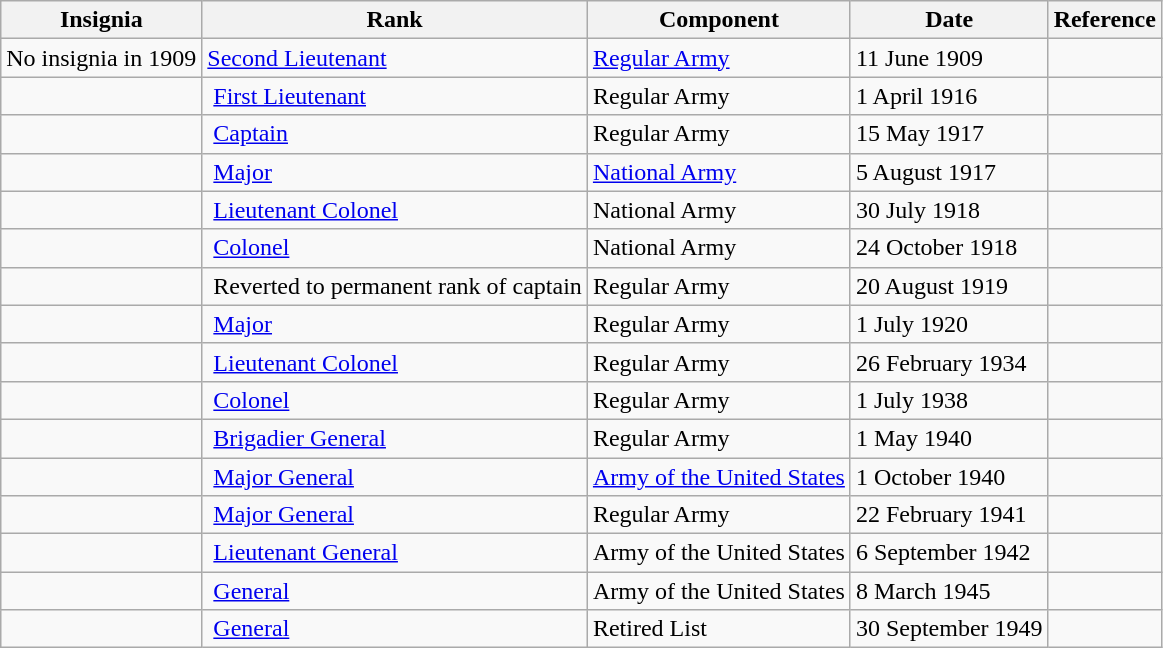<table class="wikitable">
<tr>
<th>Insignia</th>
<th>Rank</th>
<th>Component</th>
<th>Date</th>
<th>Reference</th>
</tr>
<tr>
<td> No insignia in 1909</td>
<td><a href='#'>Second Lieutenant</a></td>
<td><a href='#'>Regular Army</a></td>
<td>11 June 1909</td>
<td></td>
</tr>
<tr>
<td></td>
<td> <a href='#'>First Lieutenant</a></td>
<td>Regular Army</td>
<td>1 April 1916</td>
<td></td>
</tr>
<tr>
<td></td>
<td> <a href='#'>Captain</a></td>
<td>Regular Army</td>
<td>15 May 1917</td>
<td></td>
</tr>
<tr>
<td></td>
<td> <a href='#'>Major</a></td>
<td><a href='#'>National Army</a></td>
<td>5 August 1917</td>
<td></td>
</tr>
<tr>
<td></td>
<td> <a href='#'>Lieutenant Colonel</a></td>
<td>National Army</td>
<td>30 July 1918</td>
<td></td>
</tr>
<tr>
<td></td>
<td> <a href='#'>Colonel</a></td>
<td>National Army</td>
<td>24 October 1918</td>
<td></td>
</tr>
<tr>
<td></td>
<td> Reverted to permanent rank of captain</td>
<td>Regular Army</td>
<td>20 August 1919</td>
<td></td>
</tr>
<tr>
<td></td>
<td> <a href='#'>Major</a></td>
<td>Regular Army</td>
<td>1 July 1920</td>
<td></td>
</tr>
<tr>
<td></td>
<td> <a href='#'>Lieutenant Colonel</a></td>
<td>Regular Army</td>
<td>26 February 1934</td>
<td></td>
</tr>
<tr>
<td></td>
<td> <a href='#'>Colonel</a></td>
<td>Regular Army</td>
<td>1 July 1938</td>
<td></td>
</tr>
<tr>
<td></td>
<td> <a href='#'>Brigadier General</a></td>
<td>Regular Army</td>
<td>1 May 1940</td>
<td></td>
</tr>
<tr>
<td></td>
<td> <a href='#'>Major General</a></td>
<td><a href='#'>Army of the United States</a></td>
<td>1 October 1940</td>
<td></td>
</tr>
<tr>
<td></td>
<td> <a href='#'>Major General</a></td>
<td>Regular Army</td>
<td>22 February 1941</td>
<td></td>
</tr>
<tr>
<td></td>
<td> <a href='#'>Lieutenant General</a></td>
<td>Army of the United States</td>
<td>6 September 1942</td>
<td></td>
</tr>
<tr>
<td></td>
<td> <a href='#'>General</a></td>
<td>Army of the United States</td>
<td>8 March 1945</td>
<td></td>
</tr>
<tr>
<td></td>
<td> <a href='#'>General</a></td>
<td>Retired List</td>
<td>30 September 1949</td>
<td></td>
</tr>
</table>
